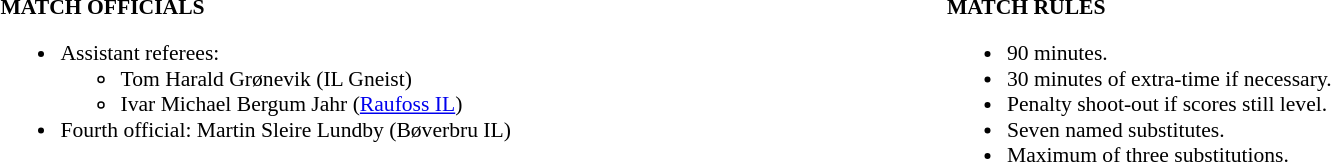<table width=100% style="font-size: 90%">
<tr>
<td width=50% valign=top><br><strong>MATCH OFFICIALS</strong><ul><li>Assistant referees:<ul><li>Tom Harald Grønevik (IL Gneist)</li><li>Ivar Michael Bergum Jahr (<a href='#'>Raufoss IL</a>)</li></ul></li><li>Fourth official: Martin Sleire Lundby (Bøverbru IL)</li></ul></td>
<td width=50% valign=top><br><strong>MATCH RULES</strong><ul><li>90 minutes.</li><li>30 minutes of extra-time if necessary.</li><li>Penalty shoot-out if scores still level.</li><li>Seven named substitutes.</li><li>Maximum of three substitutions.</li></ul></td>
</tr>
</table>
